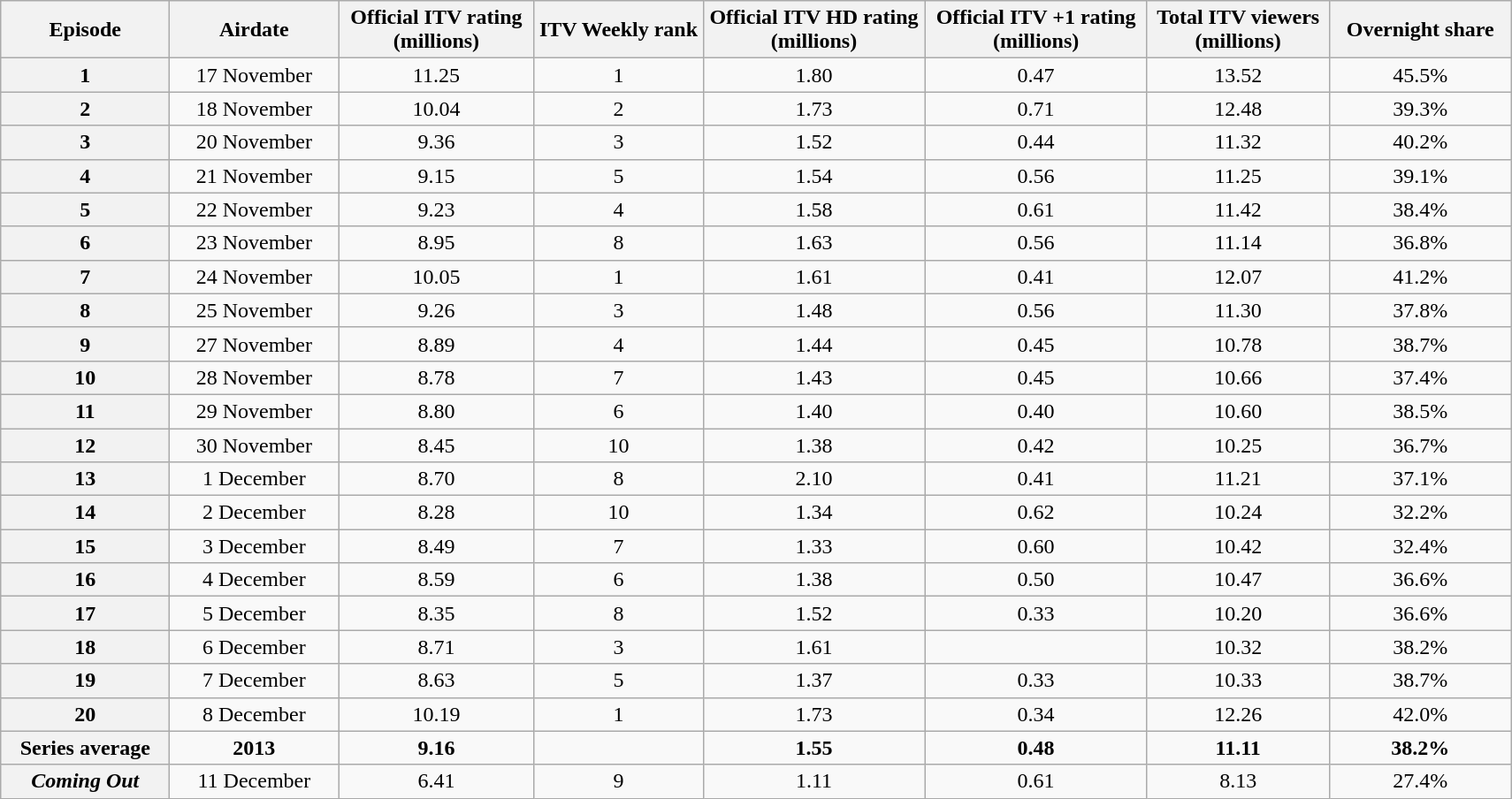<table class="wikitable" style="text-align:center; margin: 1em auto 1em auto">
<tr>
<th scope="col" style="width:120px;">Episode</th>
<th scope="col" style="width:120px;">Airdate</th>
<th scope="col" style="width:140px;">Official ITV rating<br>(millions)</th>
<th scope="col" style="width:120px;">ITV Weekly rank</th>
<th scope="col" style="width:160px;">Official ITV HD rating<br>(millions)</th>
<th scope="col" style="width:160px;">Official ITV +1 rating<br>(millions)</th>
<th scope="col" style="width:130px;">Total ITV viewers<br>(millions)</th>
<th scope="col" style="width:130px;">Overnight share</th>
</tr>
<tr>
<th>1</th>
<td>17 November</td>
<td>11.25</td>
<td>1</td>
<td>1.80</td>
<td>0.47</td>
<td>13.52</td>
<td>45.5%</td>
</tr>
<tr>
<th>2</th>
<td>18 November</td>
<td>10.04</td>
<td>2</td>
<td>1.73</td>
<td>0.71</td>
<td>12.48</td>
<td>39.3%</td>
</tr>
<tr>
<th>3</th>
<td>20 November</td>
<td>9.36</td>
<td>3</td>
<td>1.52</td>
<td>0.44</td>
<td>11.32</td>
<td>40.2%</td>
</tr>
<tr>
<th>4</th>
<td>21 November</td>
<td>9.15</td>
<td>5</td>
<td>1.54</td>
<td>0.56</td>
<td>11.25</td>
<td>39.1%</td>
</tr>
<tr>
<th>5</th>
<td>22 November</td>
<td>9.23</td>
<td>4</td>
<td>1.58</td>
<td>0.61</td>
<td>11.42</td>
<td>38.4%</td>
</tr>
<tr>
<th>6</th>
<td>23 November</td>
<td>8.95</td>
<td>8</td>
<td>1.63</td>
<td>0.56</td>
<td>11.14</td>
<td>36.8%</td>
</tr>
<tr>
<th>7</th>
<td>24 November</td>
<td>10.05</td>
<td>1</td>
<td>1.61</td>
<td>0.41</td>
<td>12.07</td>
<td>41.2%</td>
</tr>
<tr>
<th>8</th>
<td>25 November</td>
<td>9.26</td>
<td>3</td>
<td>1.48</td>
<td>0.56</td>
<td>11.30</td>
<td>37.8%</td>
</tr>
<tr>
<th>9</th>
<td>27 November</td>
<td>8.89</td>
<td>4</td>
<td>1.44</td>
<td>0.45</td>
<td>10.78</td>
<td>38.7%</td>
</tr>
<tr>
<th>10</th>
<td>28 November</td>
<td>8.78</td>
<td>7</td>
<td>1.43</td>
<td>0.45</td>
<td>10.66</td>
<td>37.4%</td>
</tr>
<tr>
<th>11</th>
<td>29 November</td>
<td>8.80</td>
<td>6</td>
<td>1.40</td>
<td>0.40</td>
<td>10.60</td>
<td>38.5%</td>
</tr>
<tr>
<th>12</th>
<td>30 November</td>
<td>8.45</td>
<td>10</td>
<td>1.38</td>
<td>0.42</td>
<td>10.25</td>
<td>36.7%</td>
</tr>
<tr>
<th>13</th>
<td>1 December</td>
<td>8.70</td>
<td>8</td>
<td>2.10</td>
<td>0.41</td>
<td>11.21</td>
<td>37.1%</td>
</tr>
<tr>
<th>14</th>
<td>2 December</td>
<td>8.28</td>
<td>10</td>
<td>1.34</td>
<td>0.62</td>
<td>10.24</td>
<td>32.2%</td>
</tr>
<tr>
<th>15</th>
<td>3 December</td>
<td>8.49</td>
<td>7</td>
<td>1.33</td>
<td>0.60</td>
<td>10.42</td>
<td>32.4%</td>
</tr>
<tr>
<th>16</th>
<td>4 December</td>
<td>8.59</td>
<td>6</td>
<td>1.38</td>
<td>0.50</td>
<td>10.47</td>
<td>36.6%</td>
</tr>
<tr>
<th>17</th>
<td>5 December</td>
<td>8.35</td>
<td>8</td>
<td>1.52</td>
<td>0.33</td>
<td>10.20</td>
<td>36.6%</td>
</tr>
<tr>
<th>18</th>
<td>6 December</td>
<td>8.71</td>
<td>3</td>
<td>1.61</td>
<td></td>
<td>10.32</td>
<td>38.2%</td>
</tr>
<tr>
<th>19</th>
<td>7 December</td>
<td>8.63</td>
<td>5</td>
<td>1.37</td>
<td>0.33</td>
<td>10.33</td>
<td>38.7%</td>
</tr>
<tr>
<th>20</th>
<td>8 December</td>
<td>10.19</td>
<td>1</td>
<td>1.73</td>
<td>0.34</td>
<td>12.26</td>
<td>42.0%</td>
</tr>
<tr>
<th>Series average</th>
<td><strong>2013</strong></td>
<td><strong>9.16</strong></td>
<td></td>
<td><strong>1.55</strong></td>
<td><strong>0.48</strong></td>
<td><strong>11.11</strong></td>
<td><strong>38.2%</strong></td>
</tr>
<tr>
<th><em>Coming Out</em></th>
<td>11 December</td>
<td>6.41</td>
<td>9</td>
<td>1.11</td>
<td>0.61</td>
<td>8.13</td>
<td>27.4%</td>
</tr>
</table>
